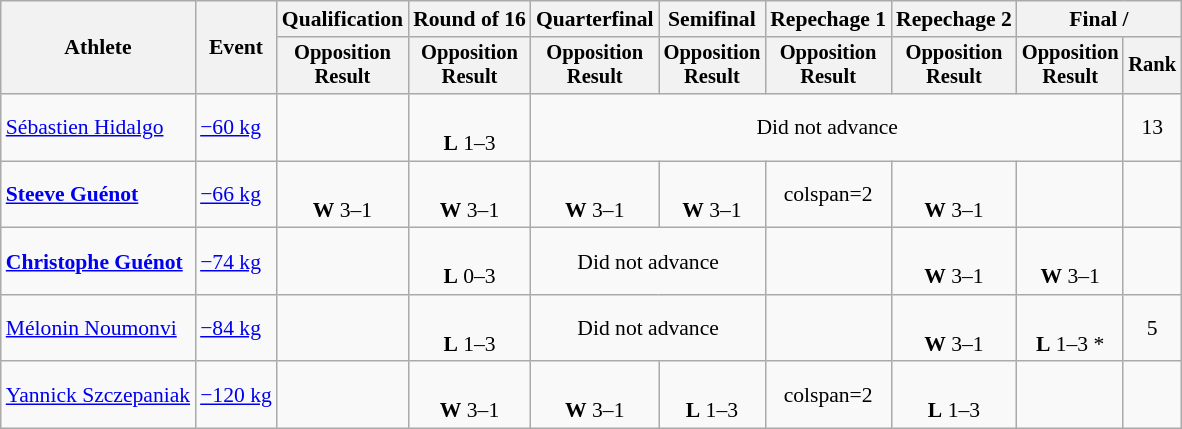<table class="wikitable" style="font-size:90%">
<tr>
<th rowspan="2">Athlete</th>
<th rowspan="2">Event</th>
<th>Qualification</th>
<th>Round of 16</th>
<th>Quarterfinal</th>
<th>Semifinal</th>
<th>Repechage 1</th>
<th>Repechage 2</th>
<th colspan=2>Final / </th>
</tr>
<tr style="font-size: 95%">
<th>Opposition<br>Result</th>
<th>Opposition<br>Result</th>
<th>Opposition<br>Result</th>
<th>Opposition<br>Result</th>
<th>Opposition<br>Result</th>
<th>Opposition<br>Result</th>
<th>Opposition<br>Result</th>
<th>Rank</th>
</tr>
<tr align=center>
<td align=left><a href='#'>Sébastien Hidalgo</a></td>
<td align=left><a href='#'>−60 kg</a></td>
<td></td>
<td><br><strong>L</strong> 1–3 <sup></sup></td>
<td colspan=5>Did not advance</td>
<td>13</td>
</tr>
<tr align=center>
<td align=left><strong><a href='#'>Steeve Guénot</a></strong></td>
<td align=left><a href='#'>−66 kg</a></td>
<td><br><strong>W</strong> 3–1 <sup></sup></td>
<td><br><strong>W</strong> 3–1 <sup></sup></td>
<td><br><strong>W</strong> 3–1 <sup></sup></td>
<td><br><strong>W</strong> 3–1 <sup></sup></td>
<td>colspan=2 </td>
<td><br><strong>W</strong> 3–1 <sup></sup></td>
<td></td>
</tr>
<tr align=center>
<td align=left><strong><a href='#'>Christophe Guénot</a></strong></td>
<td align=left><a href='#'>−74 kg</a></td>
<td></td>
<td><br><strong>L</strong> 0–3 <sup></sup></td>
<td colspan=2>Did not advance</td>
<td></td>
<td><br><strong>W</strong> 3–1 <sup></sup></td>
<td><br><strong>W</strong> 3–1 <sup></sup></td>
<td></td>
</tr>
<tr align=center>
<td align=left><a href='#'>Mélonin Noumonvi</a></td>
<td align=left><a href='#'>−84 kg</a></td>
<td></td>
<td><br><strong>L</strong> 1–3 <sup></sup></td>
<td colspan=2>Did not advance</td>
<td></td>
<td><br><strong>W</strong> 3–1 <sup></sup></td>
<td><br><strong>L</strong> 1–3 <sup></sup>*</td>
<td>5</td>
</tr>
<tr align=center>
<td align=left><a href='#'>Yannick Szczepaniak</a></td>
<td align=left><a href='#'>−120 kg</a></td>
<td></td>
<td><br><strong>W</strong> 3–1 <sup></sup></td>
<td><br><strong>W</strong> 3–1 <sup></sup></td>
<td><br><strong>L</strong> 1–3 <sup></sup></td>
<td>colspan=2 </td>
<td><br><strong>L</strong> 1–3 <sup></sup></td>
<td></td>
</tr>
</table>
